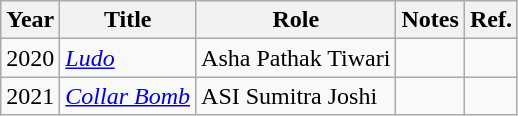<table class="wikitable sortable">
<tr>
<th>Year</th>
<th>Title</th>
<th>Role</th>
<th class="unsortable">Notes</th>
<th class="unsortable">Ref.</th>
</tr>
<tr>
<td>2020</td>
<td><em><a href='#'>Ludo</a></em></td>
<td>Asha Pathak Tiwari</td>
<td></td>
<td></td>
</tr>
<tr>
<td>2021</td>
<td><em><a href='#'>Collar Bomb</a></em></td>
<td>ASI Sumitra Joshi</td>
<td></td>
<td></td>
</tr>
</table>
